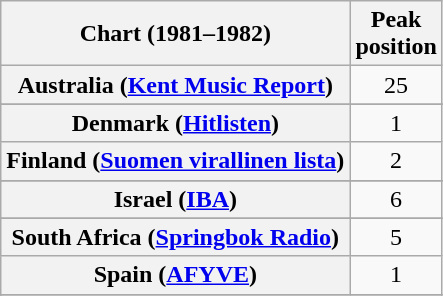<table class="wikitable sortable plainrowheaders" style="text-align:center">
<tr>
<th>Chart (1981–1982)</th>
<th>Peak<br>position</th>
</tr>
<tr>
<th scope="row">Australia (<a href='#'>Kent Music Report</a>)</th>
<td>25</td>
</tr>
<tr>
</tr>
<tr>
</tr>
<tr>
<th scope="row">Denmark (<a href='#'>Hitlisten</a>)</th>
<td>1</td>
</tr>
<tr>
<th scope="row">Finland (<a href='#'>Suomen virallinen lista</a>)</th>
<td>2</td>
</tr>
<tr>
</tr>
<tr>
<th scope="row">Israel (<a href='#'>IBA</a>)</th>
<td>6</td>
</tr>
<tr>
</tr>
<tr>
</tr>
<tr>
</tr>
<tr>
</tr>
<tr>
<th scope="row">South Africa (<a href='#'>Springbok Radio</a>)</th>
<td>5</td>
</tr>
<tr>
<th scope="row">Spain (<a href='#'>AFYVE</a>)</th>
<td>1</td>
</tr>
<tr>
</tr>
<tr>
</tr>
<tr>
</tr>
<tr>
</tr>
</table>
